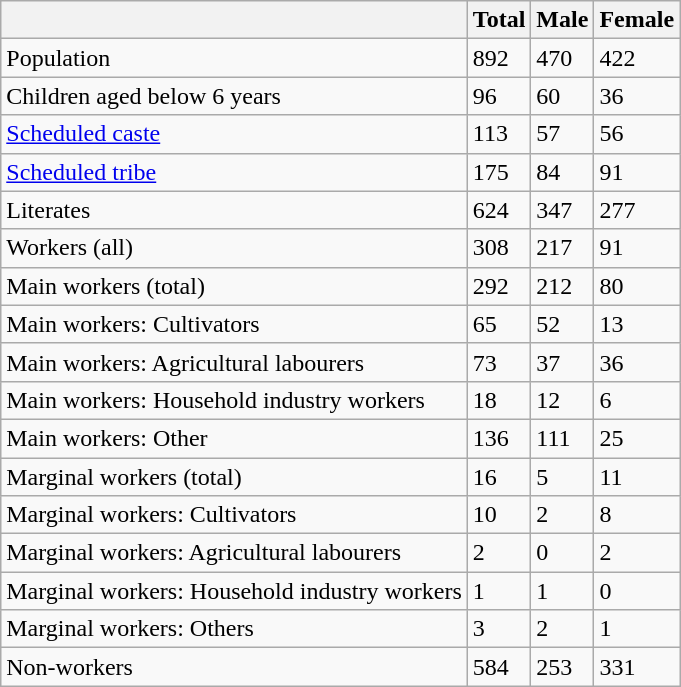<table class="wikitable sortable">
<tr>
<th></th>
<th>Total</th>
<th>Male</th>
<th>Female</th>
</tr>
<tr>
<td>Population</td>
<td>892</td>
<td>470</td>
<td>422</td>
</tr>
<tr>
<td>Children aged below 6 years</td>
<td>96</td>
<td>60</td>
<td>36</td>
</tr>
<tr>
<td><a href='#'>Scheduled caste</a></td>
<td>113</td>
<td>57</td>
<td>56</td>
</tr>
<tr>
<td><a href='#'>Scheduled tribe</a></td>
<td>175</td>
<td>84</td>
<td>91</td>
</tr>
<tr>
<td>Literates</td>
<td>624</td>
<td>347</td>
<td>277</td>
</tr>
<tr>
<td>Workers (all)</td>
<td>308</td>
<td>217</td>
<td>91</td>
</tr>
<tr>
<td>Main workers (total)</td>
<td>292</td>
<td>212</td>
<td>80</td>
</tr>
<tr>
<td>Main workers: Cultivators</td>
<td>65</td>
<td>52</td>
<td>13</td>
</tr>
<tr>
<td>Main workers: Agricultural labourers</td>
<td>73</td>
<td>37</td>
<td>36</td>
</tr>
<tr>
<td>Main workers: Household industry workers</td>
<td>18</td>
<td>12</td>
<td>6</td>
</tr>
<tr>
<td>Main workers: Other</td>
<td>136</td>
<td>111</td>
<td>25</td>
</tr>
<tr>
<td>Marginal workers (total)</td>
<td>16</td>
<td>5</td>
<td>11</td>
</tr>
<tr>
<td>Marginal workers: Cultivators</td>
<td>10</td>
<td>2</td>
<td>8</td>
</tr>
<tr>
<td>Marginal workers: Agricultural labourers</td>
<td>2</td>
<td>0</td>
<td>2</td>
</tr>
<tr>
<td>Marginal workers: Household industry workers</td>
<td>1</td>
<td>1</td>
<td>0</td>
</tr>
<tr>
<td>Marginal workers: Others</td>
<td>3</td>
<td>2</td>
<td>1</td>
</tr>
<tr>
<td>Non-workers</td>
<td>584</td>
<td>253</td>
<td>331</td>
</tr>
</table>
